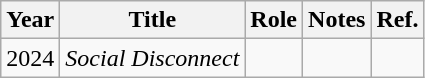<table class="wikitable sortable">
<tr>
<th>Year</th>
<th>Title</th>
<th>Role</th>
<th class="unsortable">Notes</th>
<th class="unsortable">Ref.</th>
</tr>
<tr>
<td>2024</td>
<td><em>Social Disconnect</em></td>
<td></td>
<td></td>
<td></td>
</tr>
</table>
